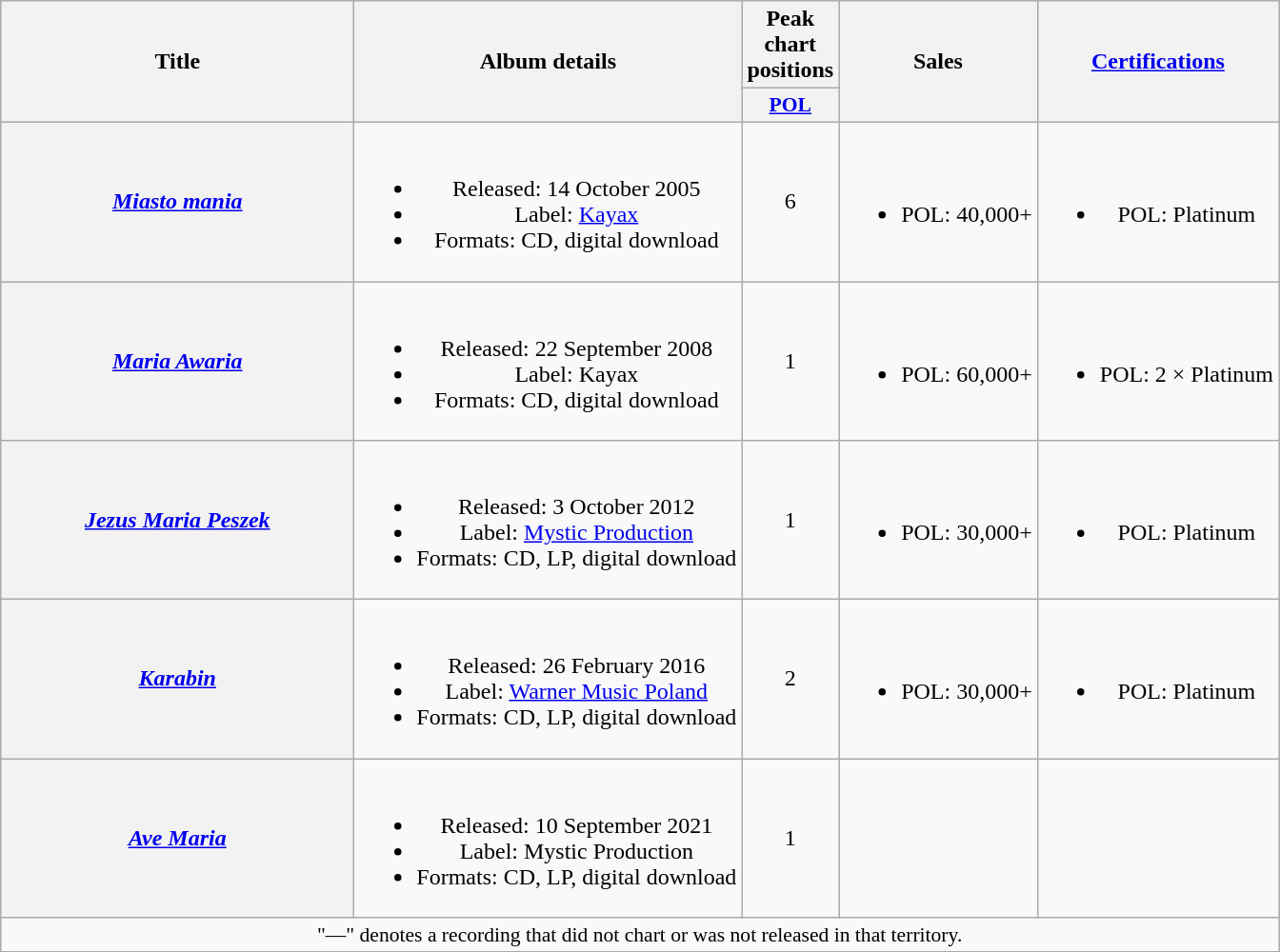<table class="wikitable plainrowheaders" style="text-align:center;">
<tr>
<th scope="col" rowspan="2" style="width:15em;">Title</th>
<th scope="col" rowspan="2">Album details</th>
<th scope="col" colspan="1">Peak chart positions</th>
<th scope="col" rowspan="2">Sales</th>
<th scope="col" rowspan="2"><a href='#'>Certifications</a></th>
</tr>
<tr>
<th scope="col" style="width:3em;font-size:90%;"><a href='#'>POL</a><br></th>
</tr>
<tr>
<th scope="row"><em><a href='#'>Miasto mania</a></em></th>
<td><br><ul><li>Released: 14 October 2005</li><li>Label: <a href='#'>Kayax</a></li><li>Formats: CD, digital download</li></ul></td>
<td>6</td>
<td><br><ul><li>POL: 40,000+</li></ul></td>
<td><br><ul><li>POL: Platinum</li></ul></td>
</tr>
<tr>
<th scope="row"><em><a href='#'>Maria Awaria</a></em></th>
<td><br><ul><li>Released: 22 September 2008</li><li>Label: Kayax</li><li>Formats: CD, digital download</li></ul></td>
<td>1</td>
<td><br><ul><li>POL: 60,000+</li></ul></td>
<td><br><ul><li>POL: 2 × Platinum</li></ul></td>
</tr>
<tr>
<th scope="row"><em><a href='#'>Jezus Maria Peszek</a></em></th>
<td><br><ul><li>Released: 3 October 2012</li><li>Label: <a href='#'>Mystic Production</a></li><li>Formats: CD, LP, digital download</li></ul></td>
<td>1</td>
<td><br><ul><li>POL: 30,000+</li></ul></td>
<td><br><ul><li>POL: Platinum</li></ul></td>
</tr>
<tr>
<th scope="row"><em><a href='#'>Karabin</a></em></th>
<td><br><ul><li>Released: 26 February 2016</li><li>Label: <a href='#'>Warner Music Poland</a></li><li>Formats: CD, LP, digital download</li></ul></td>
<td>2</td>
<td><br><ul><li>POL: 30,000+</li></ul></td>
<td><br><ul><li>POL: Platinum</li></ul></td>
</tr>
<tr>
<th scope="row"><em><a href='#'>Ave Maria</a></em></th>
<td><br><ul><li>Released: 10 September 2021</li><li>Label: Mystic Production</li><li>Formats: CD, LP, digital download</li></ul></td>
<td>1</td>
<td></td>
<td></td>
</tr>
<tr>
<td colspan="20" style="font-size:90%">"—" denotes a recording that did not chart or was not released in that territory.</td>
</tr>
</table>
